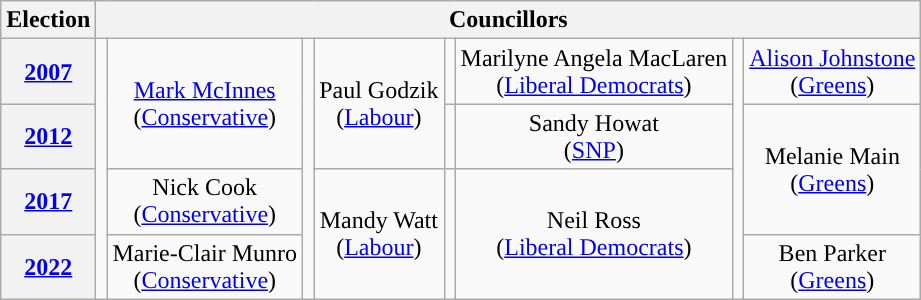<table class="wikitable" style="text-align:center">
<tr>
<th>Election</th>
<th colspan=8>Councillors</th>
</tr>
<tr>
<th><a href='#'>2007</a></th>
<td rowspan=4; style="background-color: "></td>
<td rowspan=2><a href='#'>Mark McInnes</a><br>(<a href='#'>Conservative</a>)</td>
<td rowspan=4; style="background-color: "></td>
<td rowspan=2>Paul Godzik<br>(<a href='#'>Labour</a>)</td>
<td rowspan=1; style="background-color: "></td>
<td rowspan=1>Marilyne Angela MacLaren<br>(<a href='#'>Liberal Democrats</a>)</td>
<td rowspan=4; style="background-color: "></td>
<td rowspan=1><a href='#'>Alison Johnstone</a><br>(<a href='#'>Greens</a>)</td>
</tr>
<tr>
<th><a href='#'>2012</a></th>
<td rowspan=1; style="background-color: "></td>
<td rowspan=1>Sandy Howat<br>(<a href='#'>SNP</a>)</td>
<td rowspan=2>Melanie Main<br>(<a href='#'>Greens</a>)</td>
</tr>
<tr>
<th><a href='#'>2017</a></th>
<td rowspan=1>Nick Cook<br>(<a href='#'>Conservative</a>)</td>
<td rowspan=2>Mandy Watt<br>(<a href='#'>Labour</a>)</td>
<td rowspan=2; style="background-color: "></td>
<td rowspan=2>Neil Ross<br>(<a href='#'>Liberal Democrats</a>)</td>
</tr>
<tr>
<th><a href='#'>2022</a></th>
<td rowspan=1>Marie-Clair Munro<br>(<a href='#'>Conservative</a>)</td>
<td rowspan=1>Ben Parker<br>(<a href='#'>Greens</a>)</td>
</tr>
</table>
